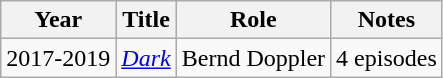<table class="wikitable sortable">
<tr>
<th>Year</th>
<th>Title</th>
<th>Role</th>
<th class="unsortable">Notes</th>
</tr>
<tr>
<td>2017-2019</td>
<td><em><a href='#'>Dark</a></em></td>
<td>Bernd Doppler</td>
<td>4 episodes</td>
</tr>
</table>
